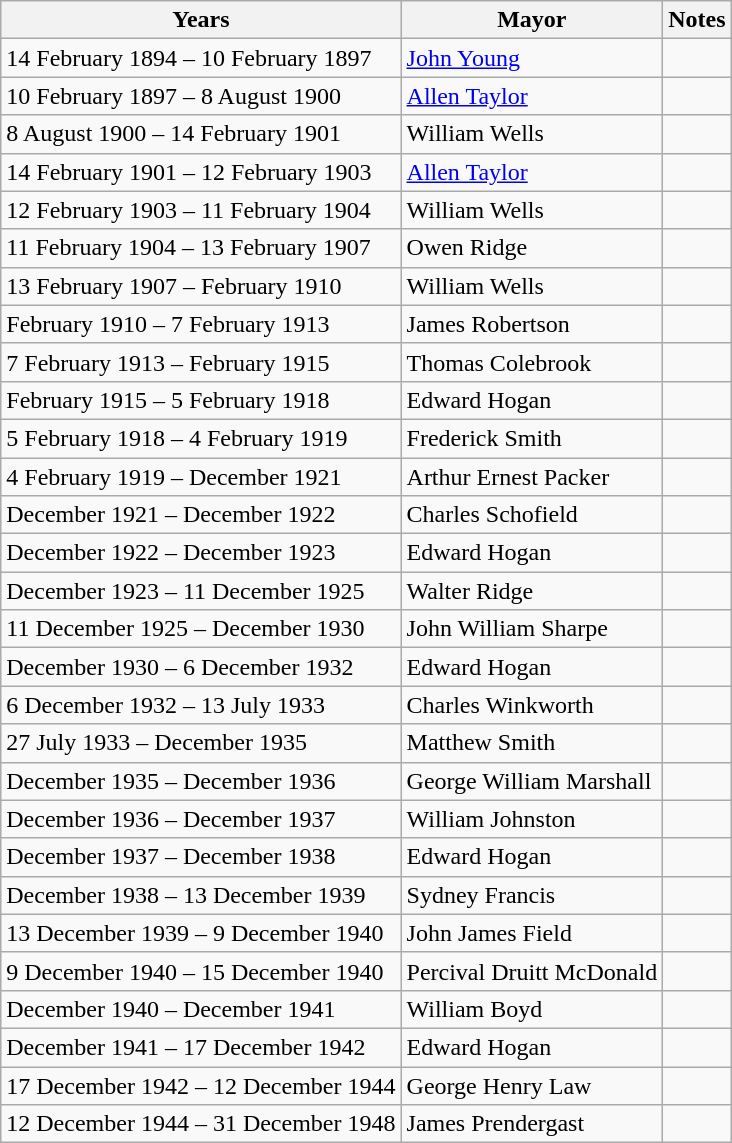<table class="wikitable">
<tr>
<th>Years</th>
<th>Mayor</th>
<th>Notes</th>
</tr>
<tr>
<td>14 February 1894 – 10 February 1897</td>
<td><a href='#'>John Young</a></td>
<td></td>
</tr>
<tr>
<td>10 February 1897 – 8 August 1900</td>
<td><a href='#'>Allen Taylor</a></td>
<td></td>
</tr>
<tr>
<td>8 August 1900 – 14 February 1901</td>
<td>William Wells</td>
<td></td>
</tr>
<tr>
<td>14 February 1901 – 12 February 1903</td>
<td><a href='#'>Allen Taylor</a></td>
<td></td>
</tr>
<tr>
<td>12 February 1903 – 11 February 1904</td>
<td>William Wells</td>
<td></td>
</tr>
<tr>
<td>11 February 1904 – 13 February 1907</td>
<td>Owen Ridge</td>
<td></td>
</tr>
<tr>
<td>13 February 1907 – February 1910</td>
<td>William Wells</td>
<td></td>
</tr>
<tr>
<td>February 1910 – 7 February 1913</td>
<td>James Robertson</td>
<td></td>
</tr>
<tr>
<td>7 February 1913 – February 1915</td>
<td>Thomas Colebrook</td>
<td></td>
</tr>
<tr>
<td>February 1915 – 5 February 1918</td>
<td>Edward Hogan</td>
<td></td>
</tr>
<tr>
<td>5 February 1918 – 4 February 1919</td>
<td>Frederick Smith</td>
<td></td>
</tr>
<tr>
<td>4 February 1919 – December 1921</td>
<td>Arthur Ernest Packer</td>
<td></td>
</tr>
<tr>
<td>December 1921 – December 1922</td>
<td>Charles Schofield</td>
<td></td>
</tr>
<tr>
<td>December 1922 – December 1923</td>
<td>Edward Hogan</td>
<td></td>
</tr>
<tr>
<td>December 1923 – 11 December 1925</td>
<td>Walter Ridge</td>
<td></td>
</tr>
<tr>
<td>11 December 1925 – December 1930</td>
<td>John William Sharpe</td>
<td></td>
</tr>
<tr>
<td>December 1930 – 6 December 1932</td>
<td>Edward Hogan</td>
<td></td>
</tr>
<tr>
<td>6 December 1932 – 13 July 1933</td>
<td>Charles Winkworth</td>
<td></td>
</tr>
<tr>
<td>27 July 1933 – December 1935</td>
<td>Matthew Smith</td>
<td></td>
</tr>
<tr>
<td>December 1935 – December 1936</td>
<td>George William Marshall</td>
<td></td>
</tr>
<tr>
<td>December 1936 – December 1937</td>
<td>William Johnston</td>
<td></td>
</tr>
<tr>
<td>December 1937 – December 1938</td>
<td>Edward Hogan</td>
<td></td>
</tr>
<tr>
<td>December 1938 – 13 December 1939</td>
<td>Sydney Francis</td>
<td></td>
</tr>
<tr>
<td>13 December 1939 – 9 December 1940</td>
<td>John James Field</td>
<td></td>
</tr>
<tr>
<td>9 December 1940 – 15 December 1940</td>
<td>Percival Druitt McDonald</td>
<td></td>
</tr>
<tr>
<td>December 1940 – December 1941</td>
<td>William Boyd</td>
<td></td>
</tr>
<tr>
<td>December 1941 – 17 December 1942</td>
<td>Edward Hogan</td>
<td></td>
</tr>
<tr>
<td>17 December 1942 – 12 December 1944</td>
<td>George Henry Law</td>
<td></td>
</tr>
<tr>
<td>12 December 1944 – 31 December 1948</td>
<td>James Prendergast</td>
<td></td>
</tr>
</table>
